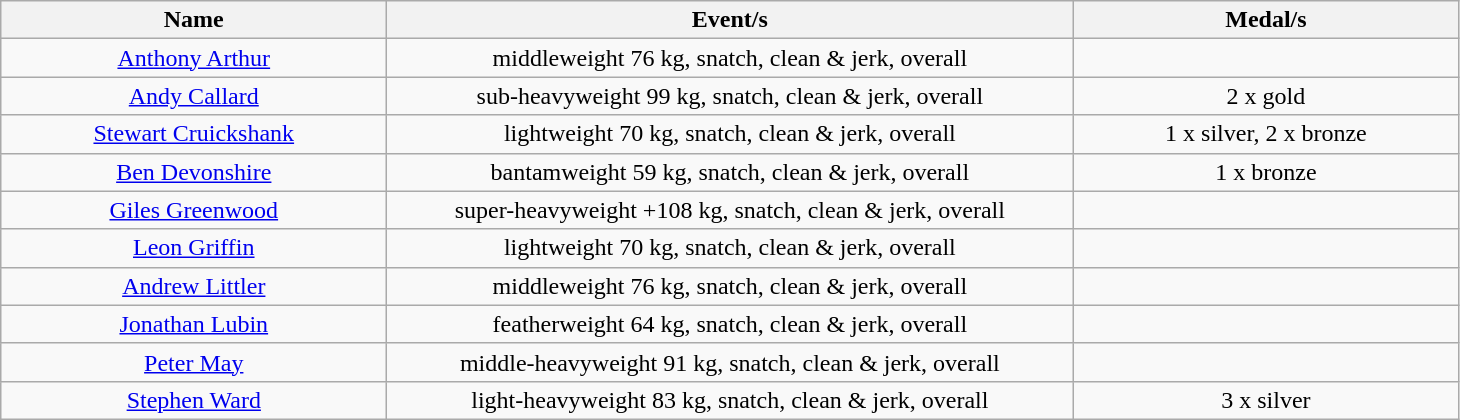<table class="wikitable" style="text-align: center">
<tr>
<th width=250>Name</th>
<th width=450>Event/s</th>
<th width=250>Medal/s</th>
</tr>
<tr>
<td><a href='#'>Anthony Arthur</a></td>
<td>middleweight 76 kg, snatch, clean & jerk, overall</td>
<td></td>
</tr>
<tr>
<td><a href='#'>Andy Callard</a></td>
<td>sub-heavyweight 99 kg, snatch, clean & jerk, overall</td>
<td>2 x gold</td>
</tr>
<tr>
<td><a href='#'>Stewart Cruickshank</a></td>
<td>lightweight 70 kg, snatch, clean & jerk, overall</td>
<td>1 x silver, 2 x bronze</td>
</tr>
<tr>
<td><a href='#'>Ben Devonshire</a></td>
<td>bantamweight 59 kg, snatch, clean & jerk, overall</td>
<td>1 x bronze</td>
</tr>
<tr>
<td><a href='#'>Giles Greenwood</a></td>
<td>super-heavyweight +108 kg, snatch, clean & jerk, overall</td>
<td></td>
</tr>
<tr>
<td><a href='#'>Leon Griffin</a></td>
<td>lightweight 70 kg, snatch, clean & jerk, overall</td>
<td></td>
</tr>
<tr>
<td><a href='#'>Andrew Littler</a></td>
<td>middleweight 76 kg, snatch, clean & jerk, overall</td>
<td></td>
</tr>
<tr>
<td><a href='#'>Jonathan Lubin</a></td>
<td>featherweight 64 kg, snatch, clean & jerk, overall</td>
<td></td>
</tr>
<tr>
<td><a href='#'>Peter May</a></td>
<td>middle-heavyweight 91 kg, snatch, clean & jerk, overall</td>
<td></td>
</tr>
<tr>
<td><a href='#'>Stephen Ward</a></td>
<td>light-heavyweight 83 kg, snatch, clean & jerk, overall</td>
<td>3 x silver</td>
</tr>
</table>
